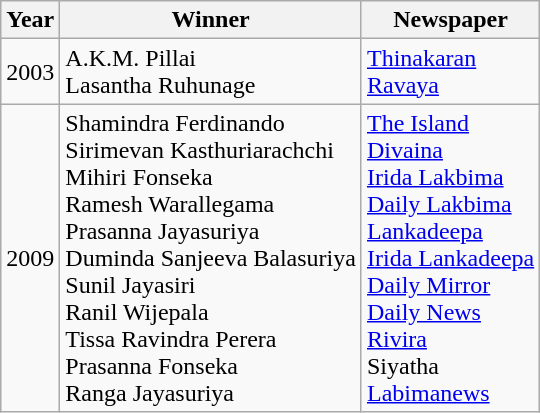<table class="wikitable sortable mw-collapsible mw-collapsed">
<tr>
<th>Year</th>
<th>Winner</th>
<th>Newspaper</th>
</tr>
<tr>
<td>2003</td>
<td>A.K.M. Pillai<br>Lasantha Ruhunage</td>
<td><a href='#'>Thinakaran</a><br><a href='#'>Ravaya</a></td>
</tr>
<tr>
<td>2009</td>
<td>Shamindra Ferdinando<br>Sirimevan Kasthuriarachchi<br>Mihiri Fonseka<br>Ramesh Warallegama<br>Prasanna Jayasuriya<br>Duminda Sanjeeva Balasuriya<br>Sunil Jayasiri<br>Ranil Wijepala<br>Tissa Ravindra Perera<br>Prasanna Fonseka<br>Ranga Jayasuriya</td>
<td><a href='#'>The Island</a><br><a href='#'>Divaina</a><br><a href='#'>Irida Lakbima</a><br><a href='#'>Daily Lakbima</a><br><a href='#'>Lankadeepa</a><br><a href='#'>Irida Lankadeepa</a><br><a href='#'>Daily Mirror</a><br><a href='#'>Daily News</a><br><a href='#'>Rivira</a><br>Siyatha<br><a href='#'>Labimanews</a></td>
</tr>
</table>
